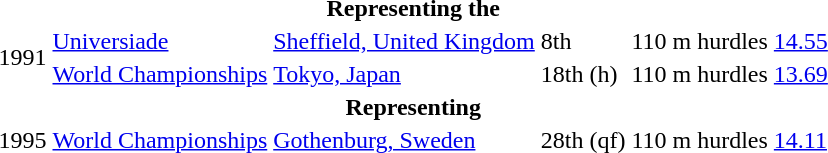<table>
<tr>
<th colspan="6">Representing the </th>
</tr>
<tr>
<td rowspan=2>1991</td>
<td><a href='#'>Universiade</a></td>
<td><a href='#'>Sheffield, United Kingdom</a></td>
<td>8th</td>
<td>110 m hurdles</td>
<td><a href='#'>14.55</a></td>
</tr>
<tr>
<td><a href='#'>World Championships</a></td>
<td><a href='#'>Tokyo, Japan</a></td>
<td>18th (h)</td>
<td>110 m hurdles</td>
<td><a href='#'>13.69</a></td>
</tr>
<tr>
<th colspan="6">Representing </th>
</tr>
<tr>
<td>1995</td>
<td><a href='#'>World Championships</a></td>
<td><a href='#'>Gothenburg, Sweden</a></td>
<td>28th (qf)</td>
<td>110 m hurdles</td>
<td><a href='#'>14.11</a></td>
</tr>
</table>
